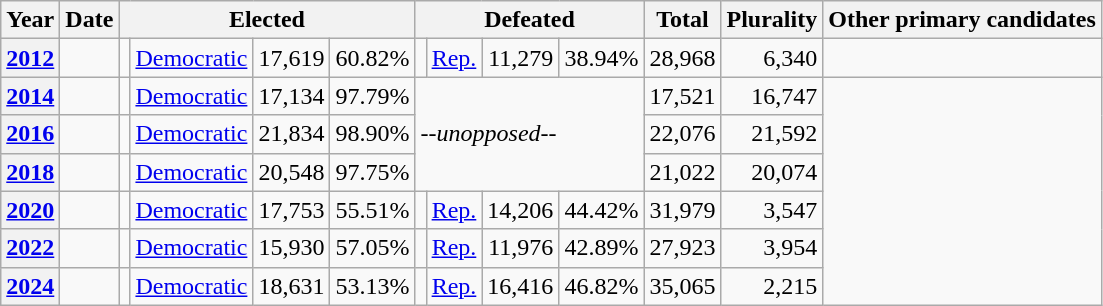<table class=wikitable>
<tr>
<th>Year</th>
<th>Date</th>
<th ! colspan="4">Elected</th>
<th ! colspan="4">Defeated</th>
<th>Total</th>
<th>Plurality</th>
<th>Other primary candidates</th>
</tr>
<tr>
<th valign="top"><a href='#'>2012</a></th>
<td valign="top"></td>
<td valign="top"></td>
<td valign="top" ><a href='#'>Democratic</a></td>
<td valign="top" align="right">17,619</td>
<td valign="top" align="right">60.82%</td>
<td valign="top"></td>
<td valign="top" ><a href='#'>Rep.</a></td>
<td valign="top" align="right">11,279</td>
<td valign="top" align="right">38.94%</td>
<td valign="top" align="right">28,968</td>
<td valign="top" align="right">6,340</td>
<td valign="top"></td>
</tr>
<tr>
<th valign="top"><a href='#'>2014</a></th>
<td valign="top"></td>
<td valign="top"></td>
<td valign="top" ><a href='#'>Democratic</a></td>
<td valign="top" align="right">17,134</td>
<td valign="top" align="right">97.79%</td>
<td colspan="4" rowspan="3"><em>--unopposed--</em></td>
<td valign="top" align="right">17,521</td>
<td valign="top" align="right">16,747</td>
</tr>
<tr>
<th valign="top"><a href='#'>2016</a></th>
<td valign="top"></td>
<td valign="top"></td>
<td valign="top" ><a href='#'>Democratic</a></td>
<td valign="top" align="right">21,834</td>
<td valign="top" align="right">98.90%</td>
<td valign="top" align="right">22,076</td>
<td valign="top" align="right">21,592</td>
</tr>
<tr>
<th valign="top"><a href='#'>2018</a></th>
<td valign="top"></td>
<td valign="top"></td>
<td valign="top" ><a href='#'>Democratic</a></td>
<td valign="top" align="right">20,548</td>
<td valign="top" align="right">97.75%</td>
<td valign="top" align="right">21,022</td>
<td valign="top" align="right">20,074</td>
</tr>
<tr>
<th valign="top"><a href='#'>2020</a></th>
<td valign="top"></td>
<td valign="top"></td>
<td valign="top" ><a href='#'>Democratic</a></td>
<td valign="top" align="right">17,753</td>
<td valign="top" align="right">55.51%</td>
<td valign="top"></td>
<td valign="top" ><a href='#'>Rep.</a></td>
<td valign="top" align="right">14,206</td>
<td valign="top" align="right">44.42%</td>
<td valign="top" align="right">31,979</td>
<td valign="top" align="right">3,547</td>
</tr>
<tr>
<th valign="top"><a href='#'>2022</a></th>
<td valign="top"></td>
<td valign="top"></td>
<td valign="top" ><a href='#'>Democratic</a></td>
<td valign="top" align="right">15,930</td>
<td valign="top" align="right">57.05%</td>
<td valign="top"></td>
<td valign="top" ><a href='#'>Rep.</a></td>
<td valign="top" align="right">11,976</td>
<td valign="top" align="right">42.89%</td>
<td valign="top" align="right">27,923</td>
<td valign="top" align="right">3,954</td>
</tr>
<tr>
<th valign="top"><a href='#'>2024</a></th>
<td valign="top"></td>
<td valign="top"></td>
<td valign="top" ><a href='#'>Democratic</a></td>
<td valign="top" align="right">18,631</td>
<td valign="top" align="right">53.13%</td>
<td valign="top"></td>
<td valign="top" ><a href='#'>Rep.</a></td>
<td valign="top" align="right">16,416</td>
<td valign="top" align="right">46.82%</td>
<td valign="top" align="right">35,065</td>
<td valign="top" align="right">2,215</td>
</tr>
</table>
